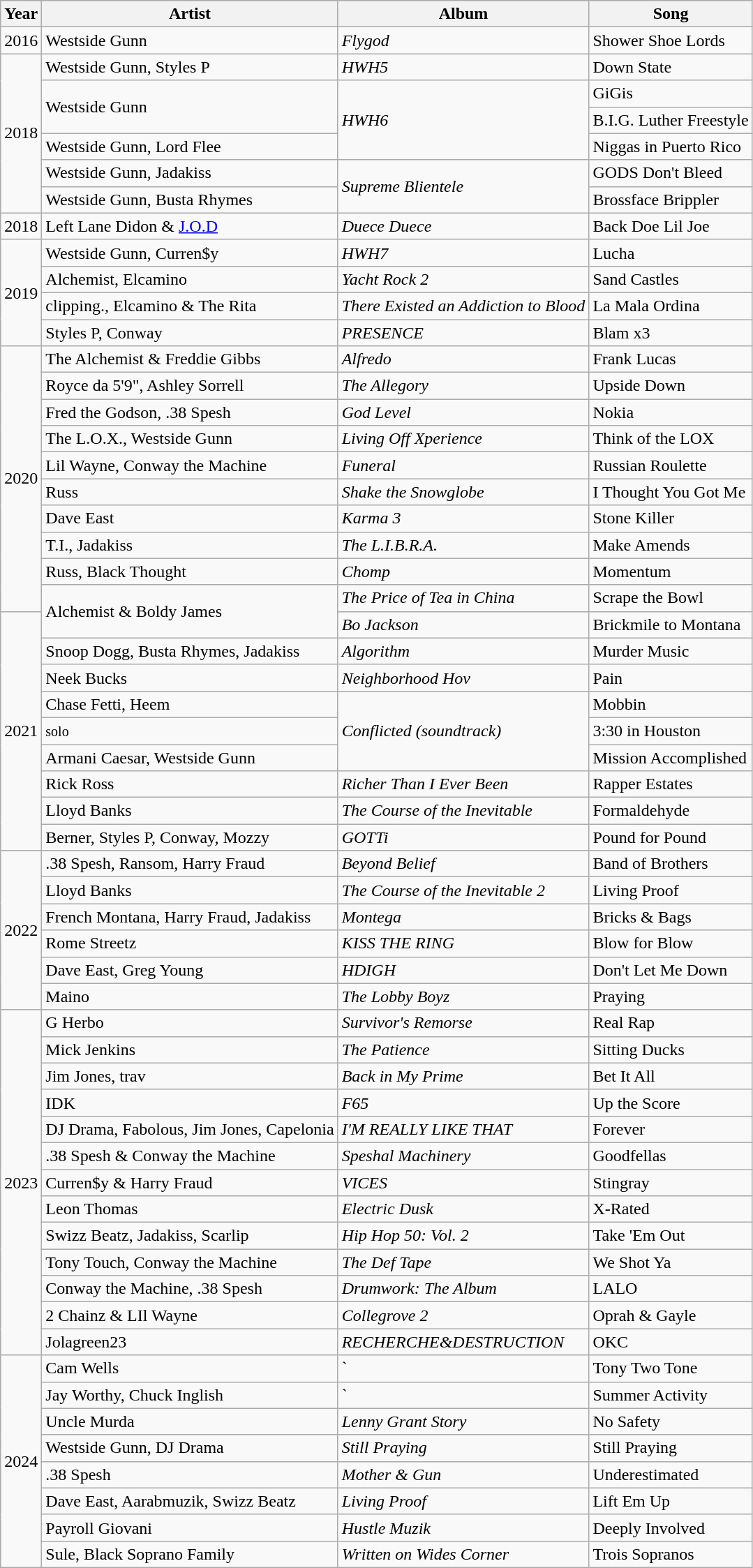<table class="wikitable">
<tr>
<th>Year</th>
<th>Artist</th>
<th>Album</th>
<th>Song</th>
</tr>
<tr>
<td>2016</td>
<td>Westside Gunn</td>
<td><em>Flygod</em></td>
<td>Shower Shoe Lords</td>
</tr>
<tr>
<td rowspan="6">2018</td>
<td>Westside Gunn, Styles P</td>
<td><em>HWH5</em></td>
<td>Down State</td>
</tr>
<tr>
<td rowspan="2">Westside Gunn</td>
<td rowspan="3"><em>HWH6</em></td>
<td>GiGis</td>
</tr>
<tr>
<td>B.I.G. Luther Freestyle</td>
</tr>
<tr>
<td>Westside Gunn, Lord Flee</td>
<td>Niggas in Puerto Rico</td>
</tr>
<tr>
<td>Westside Gunn, Jadakiss</td>
<td rowspan="2"><em>Supreme Blientele</em></td>
<td>GODS Don't Bleed</td>
</tr>
<tr>
<td>Westside Gunn, Busta Rhymes</td>
<td>Brossface Brippler</td>
</tr>
<tr>
<td>2018</td>
<td>Left Lane Didon & <a href='#'>J.O.D</a></td>
<td><em>Duece Duece</em></td>
<td>Back Doe Lil Joe</td>
</tr>
<tr>
<td rowspan="4">2019</td>
<td>Westside Gunn, Curren$y</td>
<td><em>HWH7</em></td>
<td>Lucha</td>
</tr>
<tr>
<td>Alchemist, Elcamino</td>
<td><em>Yacht Rock 2</em></td>
<td>Sand Castles</td>
</tr>
<tr>
<td>clipping., Elcamino & The Rita</td>
<td><em>There Existed an Addiction to Blood</em></td>
<td>La Mala Ordina</td>
</tr>
<tr>
<td>Styles P, Conway</td>
<td><em>PRESENCE</em></td>
<td>Blam x3</td>
</tr>
<tr>
<td rowspan="10">2020</td>
<td>The Alchemist & Freddie Gibbs</td>
<td><em>Alfredo</em></td>
<td>Frank Lucas</td>
</tr>
<tr>
<td>Royce da 5'9", Ashley Sorrell</td>
<td><em>The Allegory</em></td>
<td>Upside Down</td>
</tr>
<tr>
<td>Fred the Godson, .38 Spesh</td>
<td><em>God Level</em></td>
<td>Nokia</td>
</tr>
<tr>
<td>The L.O.X., Westside Gunn</td>
<td><em>Living Off Xperience</em></td>
<td>Think of the LOX</td>
</tr>
<tr>
<td>Lil Wayne, Conway the Machine</td>
<td><em>Funeral</em></td>
<td>Russian Roulette</td>
</tr>
<tr>
<td>Russ</td>
<td><em>Shake the Snowglobe</em></td>
<td>I Thought You Got Me</td>
</tr>
<tr>
<td>Dave East</td>
<td><em>Karma 3</em></td>
<td>Stone Killer</td>
</tr>
<tr>
<td>T.I., Jadakiss</td>
<td><em>The L.I.B.R.A.</em></td>
<td>Make Amends</td>
</tr>
<tr>
<td>Russ, Black Thought</td>
<td><em>Chomp</em></td>
<td>Momentum</td>
</tr>
<tr>
<td rowspan="2">Alchemist & Boldy James</td>
<td><em>The Price of Tea in China</em></td>
<td>Scrape the Bowl</td>
</tr>
<tr>
<td rowspan="9">2021</td>
<td><em>Bo Jackson</em></td>
<td>Brickmile to Montana</td>
</tr>
<tr>
<td>Snoop Dogg, Busta Rhymes, Jadakiss</td>
<td><em>Algorithm</em></td>
<td>Murder Music</td>
</tr>
<tr>
<td>Neek Bucks</td>
<td><em>Neighborhood Hov</em></td>
<td>Pain</td>
</tr>
<tr>
<td>Chase Fetti, Heem</td>
<td rowspan="3"><em>Conflicted (soundtrack)</em></td>
<td>Mobbin</td>
</tr>
<tr>
<td><small>solo</small></td>
<td>3:30 in Houston</td>
</tr>
<tr>
<td>Armani Caesar, Westside Gunn</td>
<td>Mission Accomplished</td>
</tr>
<tr>
<td>Rick Ross</td>
<td><em>Richer Than I Ever Been</em></td>
<td>Rapper Estates</td>
</tr>
<tr>
<td>Lloyd Banks</td>
<td><em>The Course of the Inevitable</em></td>
<td>Formaldehyde</td>
</tr>
<tr>
<td>Berner, Styles P, Conway, Mozzy</td>
<td><em>GOTTi</em></td>
<td>Pound for Pound</td>
</tr>
<tr>
<td rowspan="6">2022</td>
<td>.38 Spesh, Ransom, Harry Fraud</td>
<td><em>Beyond Belief</em></td>
<td>Band of Brothers</td>
</tr>
<tr>
<td>Lloyd Banks</td>
<td><em>The Course of the Inevitable 2</em></td>
<td>Living Proof</td>
</tr>
<tr>
<td>French Montana, Harry Fraud, Jadakiss</td>
<td><em>Montega</em></td>
<td>Bricks & Bags</td>
</tr>
<tr>
<td>Rome Streetz</td>
<td><em>KISS THE RING</em></td>
<td>Blow for Blow</td>
</tr>
<tr>
<td>Dave East, Greg Young</td>
<td><em>HDIGH</em></td>
<td>Don't Let Me Down</td>
</tr>
<tr>
<td>Maino</td>
<td><em>The Lobby Boyz</em></td>
<td>Praying</td>
</tr>
<tr>
<td rowspan="13">2023</td>
<td>G Herbo</td>
<td><em>Survivor's Remorse</em></td>
<td>Real Rap</td>
</tr>
<tr>
<td>Mick Jenkins</td>
<td><em>The Patience</em></td>
<td>Sitting Ducks</td>
</tr>
<tr>
<td>Jim Jones, trav</td>
<td><em>Back in My Prime</em></td>
<td>Bet It All</td>
</tr>
<tr>
<td>IDK</td>
<td><em>F65</em></td>
<td>Up the Score</td>
</tr>
<tr>
<td>DJ Drama, Fabolous, Jim Jones, Capelonia</td>
<td><em>I'M REALLY LIKE THAT</em></td>
<td>Forever</td>
</tr>
<tr>
<td>.38 Spesh & Conway the Machine</td>
<td><em>Speshal Machinery</em></td>
<td>Goodfellas</td>
</tr>
<tr>
<td>Curren$y & Harry Fraud</td>
<td><em>VICES</em></td>
<td>Stingray</td>
</tr>
<tr>
<td>Leon Thomas</td>
<td><em>Electric Dusk</em></td>
<td>X-Rated</td>
</tr>
<tr>
<td>Swizz Beatz, Jadakiss, Scarlip</td>
<td><em>Hip Hop 50: Vol. 2</em></td>
<td>Take 'Em Out</td>
</tr>
<tr>
<td>Tony Touch, Conway the Machine</td>
<td><em>The Def Tape</em></td>
<td>We Shot Ya</td>
</tr>
<tr>
<td>Conway the Machine, .38 Spesh</td>
<td><em>Drumwork: The Album</em></td>
<td>LALO</td>
</tr>
<tr>
<td>2 Chainz & LIl Wayne</td>
<td><em>Collegrove 2</em></td>
<td>Oprah & Gayle</td>
</tr>
<tr>
<td>Jolagreen23</td>
<td><em>RECHERCHE&DESTRUCTION</em></td>
<td>OKC</td>
</tr>
<tr>
<td rowspan="8">2024</td>
<td>Cam Wells</td>
<td>`</td>
<td>Tony Two Tone</td>
</tr>
<tr>
<td>Jay Worthy, Chuck Inglish</td>
<td>`</td>
<td>Summer Activity</td>
</tr>
<tr>
<td>Uncle Murda</td>
<td><em>Lenny Grant Story</em></td>
<td>No Safety</td>
</tr>
<tr>
<td>Westside Gunn, DJ Drama</td>
<td><em>Still Praying</em></td>
<td>Still Praying</td>
</tr>
<tr>
<td>.38 Spesh</td>
<td><em>Mother & Gun</em></td>
<td>Underestimated</td>
</tr>
<tr>
<td>Dave East, Aarabmuzik, Swizz Beatz</td>
<td><em>Living Proof</em></td>
<td>Lift Em Up</td>
</tr>
<tr>
<td>Payroll Giovani</td>
<td><em>Hustle Muzik</em></td>
<td>Deeply Involved</td>
</tr>
<tr>
<td>Sule, Black Soprano Family</td>
<td><em>Written on Wides Corner</em></td>
<td>Trois Sopranos</td>
</tr>
</table>
